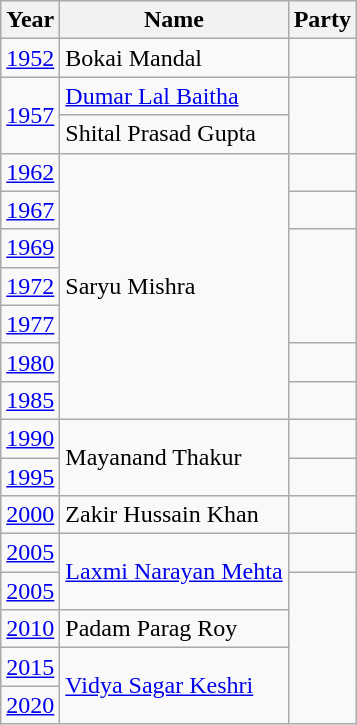<table class="wikitable sortable">
<tr>
<th>Year</th>
<th>Name</th>
<th colspan="2">Party</th>
</tr>
<tr>
<td><a href='#'>1952</a></td>
<td>Bokai Mandal</td>
<td></td>
</tr>
<tr>
<td rowspan="2"><a href='#'>1957</a></td>
<td><a href='#'>Dumar Lal Baitha</a></td>
</tr>
<tr>
<td>Shital Prasad Gupta</td>
</tr>
<tr>
<td><a href='#'>1962</a></td>
<td rowspan="7">Saryu Mishra</td>
<td></td>
</tr>
<tr>
<td><a href='#'>1967</a></td>
<td></td>
</tr>
<tr>
<td><a href='#'>1969</a></td>
</tr>
<tr>
<td><a href='#'>1972</a></td>
</tr>
<tr>
<td><a href='#'>1977</a></td>
</tr>
<tr>
<td><a href='#'>1980</a></td>
<td></td>
</tr>
<tr>
<td><a href='#'>1985</a></td>
<td></td>
</tr>
<tr>
<td><a href='#'>1990</a></td>
<td rowspan="2">Mayanand Thakur</td>
<td></td>
</tr>
<tr>
<td><a href='#'>1995</a></td>
</tr>
<tr>
<td><a href='#'>2000</a></td>
<td>Zakir Hussain Khan</td>
<td></td>
</tr>
<tr>
<td><a href='#'>2005</a></td>
<td rowspan="2"><a href='#'>Laxmi Narayan Mehta</a></td>
<td></td>
</tr>
<tr>
<td><a href='#'>2005</a></td>
</tr>
<tr>
<td><a href='#'>2010</a></td>
<td>Padam Parag Roy</td>
</tr>
<tr>
<td><a href='#'>2015</a></td>
<td rowspan="2"><a href='#'>Vidya Sagar Keshri</a></td>
</tr>
<tr>
<td><a href='#'>2020</a></td>
</tr>
</table>
